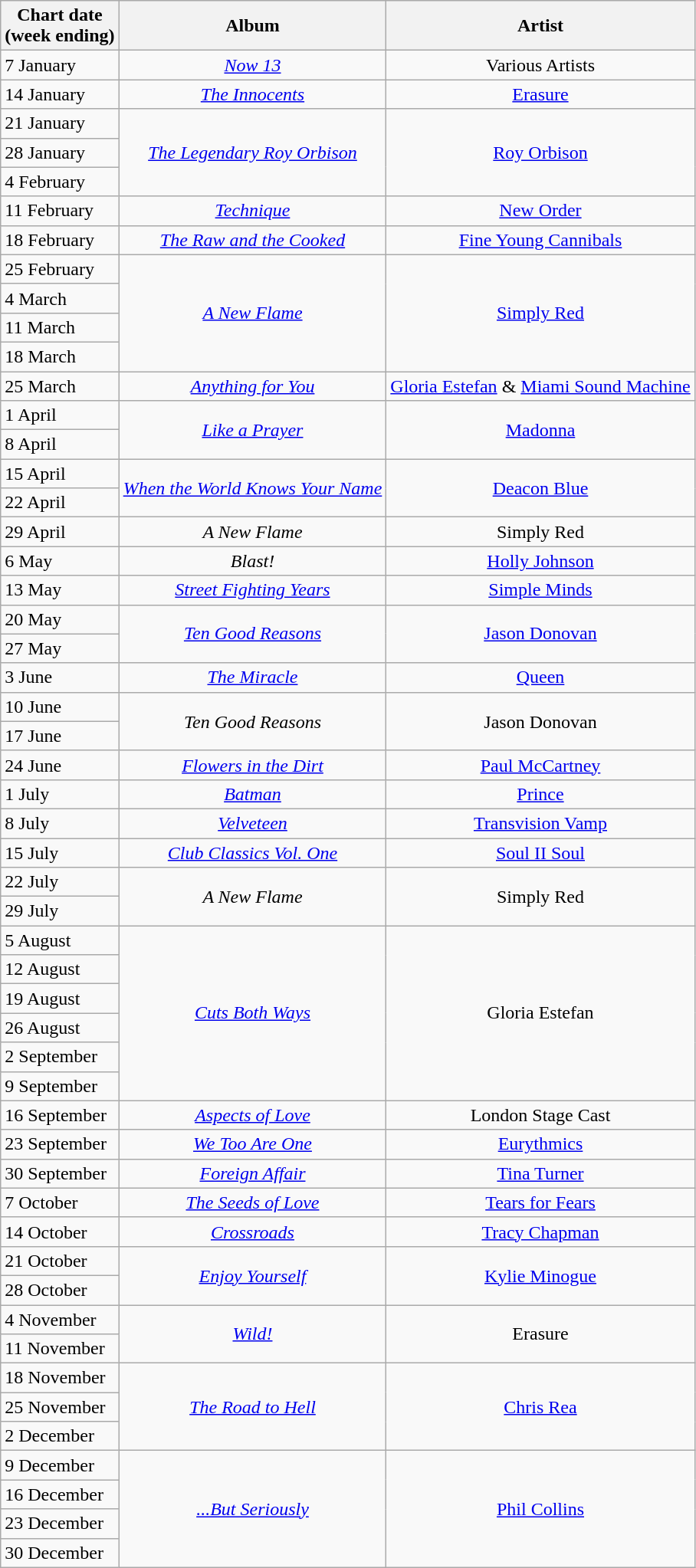<table class="wikitable">
<tr>
<th style="text-align:center;">Chart date<br>(week ending)</th>
<th style="text-align:center;">Album</th>
<th style="text-align:center;">Artist</th>
</tr>
<tr>
<td style="text-align:left;">7 January</td>
<td style="text-align:center;"><em><a href='#'>Now 13</a></em></td>
<td style="text-align:center;">Various Artists</td>
</tr>
<tr>
<td style="text-align:left;">14 January</td>
<td style="text-align:center;"><em><a href='#'>The Innocents</a></em></td>
<td style="text-align:center;"><a href='#'>Erasure</a></td>
</tr>
<tr>
<td style="text-align:left;">21 January</td>
<td style="text-align:center;" rowspan="3"><em><a href='#'>The Legendary Roy Orbison</a></em></td>
<td style="text-align:center;" rowspan="3"><a href='#'>Roy Orbison</a></td>
</tr>
<tr>
<td style="text-align:left;">28 January</td>
</tr>
<tr>
<td style="text-align:left;">4 February</td>
</tr>
<tr>
<td style="text-align:left;">11 February</td>
<td style="text-align:center;"><em><a href='#'>Technique</a></em></td>
<td style="text-align:center;"><a href='#'>New Order</a></td>
</tr>
<tr>
<td style="text-align:left;">18 February</td>
<td style="text-align:center;"><em><a href='#'>The Raw and the Cooked</a></em></td>
<td style="text-align:center;"><a href='#'>Fine Young Cannibals</a></td>
</tr>
<tr>
<td style="text-align:left;">25 February</td>
<td style="text-align:center;" rowspan="4"><em><a href='#'>A New Flame</a></em></td>
<td style="text-align:center;" rowspan="4"><a href='#'>Simply Red</a></td>
</tr>
<tr>
<td style="text-align:left;">4 March</td>
</tr>
<tr>
<td style="text-align:left;">11 March</td>
</tr>
<tr>
<td style="text-align:left;">18 March</td>
</tr>
<tr>
<td style="text-align:left;">25 March</td>
<td style="text-align:center;"><em><a href='#'>Anything for You</a></em></td>
<td style="text-align:center;"><a href='#'>Gloria Estefan</a> & <a href='#'>Miami Sound Machine</a></td>
</tr>
<tr>
<td style="text-align:left;">1 April</td>
<td style="text-align:center;" rowspan="2"><em><a href='#'>Like a Prayer</a></em></td>
<td style="text-align:center;" rowspan="2"><a href='#'>Madonna</a></td>
</tr>
<tr>
<td style="text-align:left;">8 April</td>
</tr>
<tr>
<td style="text-align:left;">15 April</td>
<td style="text-align:center;" rowspan="2"><em><a href='#'>When the World Knows Your Name</a></em></td>
<td style="text-align:center;" rowspan="2"><a href='#'>Deacon Blue</a></td>
</tr>
<tr>
<td style="text-align:left;">22 April</td>
</tr>
<tr>
<td style="text-align:left;">29 April</td>
<td style="text-align:center;"><em>A New Flame</em></td>
<td style="text-align:center;">Simply Red</td>
</tr>
<tr>
<td style="text-align:left;">6 May</td>
<td style="text-align:center;"><em>Blast!</em></td>
<td style="text-align:center;"><a href='#'>Holly Johnson</a></td>
</tr>
<tr>
<td style="text-align:left;">13 May</td>
<td style="text-align:center;"><em><a href='#'>Street Fighting Years</a></em></td>
<td style="text-align:center;"><a href='#'>Simple Minds</a></td>
</tr>
<tr>
<td style="text-align:left;">20 May</td>
<td style="text-align:center;" rowspan="2"><em><a href='#'>Ten Good Reasons</a></em></td>
<td style="text-align:center;" rowspan="2"><a href='#'>Jason Donovan</a></td>
</tr>
<tr>
<td style="text-align:left;">27 May</td>
</tr>
<tr>
<td style="text-align:left;">3 June</td>
<td style="text-align:center;"><em><a href='#'>The Miracle</a></em></td>
<td style="text-align:center;"><a href='#'>Queen</a></td>
</tr>
<tr>
<td style="text-align:left;">10 June</td>
<td style="text-align:center;" rowspan="2"><em>Ten Good Reasons</em></td>
<td style="text-align:center;" rowspan="2">Jason Donovan</td>
</tr>
<tr>
<td style="text-align:left;">17 June</td>
</tr>
<tr>
<td style="text-align:left;">24 June</td>
<td style="text-align:center;"><em><a href='#'>Flowers in the Dirt</a></em></td>
<td style="text-align:center;"><a href='#'>Paul McCartney</a></td>
</tr>
<tr>
<td style="text-align:left;">1 July</td>
<td style="text-align:center;"><em> <a href='#'>Batman</a></em></td>
<td style="text-align:center;"><a href='#'>Prince</a></td>
</tr>
<tr>
<td style="text-align:left;">8 July</td>
<td style="text-align:center;"><em><a href='#'>Velveteen</a></em></td>
<td style="text-align:center;"><a href='#'>Transvision Vamp</a></td>
</tr>
<tr>
<td style="text-align:left;">15 July</td>
<td style="text-align:center;"><em><a href='#'>Club Classics Vol. One</a></em></td>
<td style="text-align:center;"><a href='#'>Soul II Soul</a></td>
</tr>
<tr>
<td style="text-align:left;">22 July</td>
<td style="text-align:center;" rowspan="2"><em>A New Flame</em></td>
<td style="text-align:center;" rowspan="2">Simply Red</td>
</tr>
<tr>
<td style="text-align:left;">29 July</td>
</tr>
<tr>
<td style="text-align:left;">5 August</td>
<td style="text-align:center;" rowspan="6"><em><a href='#'>Cuts Both Ways</a></em></td>
<td style="text-align:center;" rowspan="6">Gloria Estefan</td>
</tr>
<tr>
<td style="text-align:left;">12 August</td>
</tr>
<tr>
<td style="text-align:left;">19 August</td>
</tr>
<tr>
<td style="text-align:left;">26 August</td>
</tr>
<tr>
<td style="text-align:left;">2 September</td>
</tr>
<tr>
<td style="text-align:left;">9 September</td>
</tr>
<tr>
<td style="text-align:left;">16 September</td>
<td style="text-align:center;"><em><a href='#'>Aspects of Love</a></em></td>
<td style="text-align:center;">London Stage Cast</td>
</tr>
<tr>
<td style="text-align:left;">23 September</td>
<td style="text-align:center;"><em><a href='#'>We Too Are One</a></em></td>
<td style="text-align:center;"><a href='#'>Eurythmics</a></td>
</tr>
<tr>
<td style="text-align:left;">30 September</td>
<td style="text-align:center;"><em><a href='#'>Foreign Affair</a></em></td>
<td style="text-align:center;"><a href='#'>Tina Turner</a></td>
</tr>
<tr>
<td style="text-align:left;">7 October</td>
<td style="text-align:center;"><em><a href='#'>The Seeds of Love</a></em></td>
<td style="text-align:center;"><a href='#'>Tears for Fears</a></td>
</tr>
<tr>
<td style="text-align:left;">14 October</td>
<td style="text-align:center;"><em><a href='#'>Crossroads</a></em></td>
<td style="text-align:center;"><a href='#'>Tracy Chapman</a></td>
</tr>
<tr>
<td style="text-align:left;">21 October</td>
<td style="text-align:center;" rowspan="2"><em><a href='#'>Enjoy Yourself</a></em></td>
<td style="text-align:center;" rowspan="2"><a href='#'>Kylie Minogue</a></td>
</tr>
<tr>
<td style="text-align:left;">28 October</td>
</tr>
<tr>
<td style="text-align:left;">4 November</td>
<td style="text-align:center;" rowspan="2"><em><a href='#'>Wild!</a></em></td>
<td style="text-align:center;" rowspan="2">Erasure</td>
</tr>
<tr>
<td style="text-align:left;">11 November</td>
</tr>
<tr>
<td style="text-align:left;">18 November</td>
<td style="text-align:center;" rowspan="3"><em><a href='#'>The Road to Hell</a></em></td>
<td style="text-align:center;" rowspan="3"><a href='#'>Chris Rea</a></td>
</tr>
<tr>
<td style="text-align:left;">25 November</td>
</tr>
<tr>
<td style="text-align:left;">2 December</td>
</tr>
<tr>
<td style="text-align:left;">9 December</td>
<td style="text-align:center;" rowspan="4"><em><a href='#'>...But Seriously</a></em></td>
<td style="text-align:center;" rowspan="4"><a href='#'>Phil Collins</a></td>
</tr>
<tr>
<td style="text-align:left;">16 December</td>
</tr>
<tr>
<td style="text-align:left;">23 December</td>
</tr>
<tr>
<td style="text-align:left;">30 December</td>
</tr>
</table>
